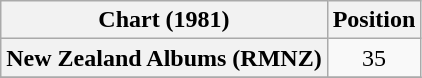<table class="wikitable plainrowheaders" style="text-align:center">
<tr>
<th scope="col">Chart (1981)</th>
<th scope="col">Position</th>
</tr>
<tr>
<th scope="row">New Zealand Albums (RMNZ)</th>
<td>35</td>
</tr>
<tr>
</tr>
</table>
